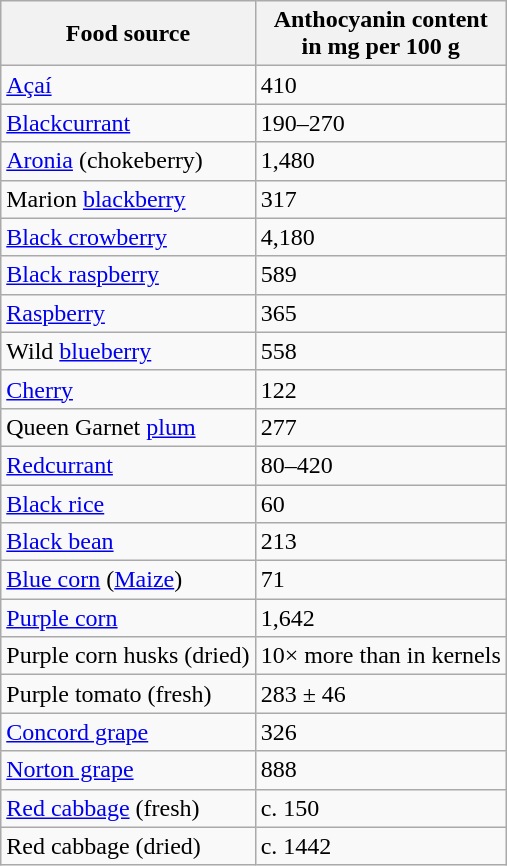<table class="wikitable">
<tr>
<th>Food source</th>
<th>Anthocyanin content <br>in mg per 100 g</th>
</tr>
<tr>
<td><a href='#'>Açaí</a></td>
<td>410</td>
</tr>
<tr>
<td><a href='#'>Blackcurrant</a></td>
<td>190–270</td>
</tr>
<tr>
<td><a href='#'>Aronia</a> (chokeberry)</td>
<td>1,480</td>
</tr>
<tr>
<td>Marion <a href='#'>blackberry</a></td>
<td>317</td>
</tr>
<tr>
<td><a href='#'>Black crowberry</a></td>
<td>4,180</td>
</tr>
<tr>
<td><a href='#'>Black raspberry</a></td>
<td>589</td>
</tr>
<tr>
<td><a href='#'>Raspberry</a></td>
<td>365</td>
</tr>
<tr>
<td>Wild <a href='#'>blueberry</a></td>
<td>558</td>
</tr>
<tr>
<td><a href='#'>Cherry</a></td>
<td>122</td>
</tr>
<tr>
<td>Queen Garnet <a href='#'>plum</a></td>
<td>277</td>
</tr>
<tr>
<td><a href='#'>Redcurrant</a></td>
<td>80–420<br></td>
</tr>
<tr>
<td><a href='#'>Black rice</a></td>
<td>60 </td>
</tr>
<tr>
<td><a href='#'>Black bean</a></td>
<td>213</td>
</tr>
<tr>
<td><a href='#'>Blue corn</a> (<a href='#'>Maize</a>)</td>
<td>71</td>
</tr>
<tr>
<td><a href='#'>Purple corn</a></td>
<td>1,642</td>
</tr>
<tr>
<td>Purple corn husks (dried)</td>
<td>10× more than in kernels</td>
</tr>
<tr>
<td>Purple tomato (fresh)</td>
<td>283 ± 46</td>
</tr>
<tr>
<td><a href='#'>Concord grape</a></td>
<td>326</td>
</tr>
<tr>
<td><a href='#'>Norton grape</a></td>
<td>888</td>
</tr>
<tr>
<td><a href='#'>Red cabbage</a> (fresh)</td>
<td>c. 150</td>
</tr>
<tr>
<td>Red cabbage (dried)</td>
<td>c. 1442</td>
</tr>
</table>
